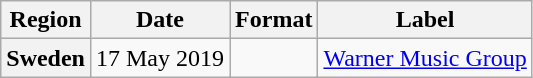<table class="wikitable plainrowheaders" style="text-align:center">
<tr>
<th>Region</th>
<th>Date</th>
<th>Format</th>
<th>Label</th>
</tr>
<tr>
<th scope="row">Sweden</th>
<td>17 May 2019</td>
<td></td>
<td><a href='#'>Warner Music Group</a></td>
</tr>
</table>
